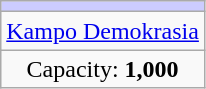<table class="wikitable" style="text-align:center">
<tr style="background-color:#CCCCFF">
<td></td>
</tr>
<tr>
<td><a href='#'>Kampo Demokrasia</a></td>
</tr>
<tr>
<td>Capacity: <strong>1,000</strong></td>
</tr>
</table>
